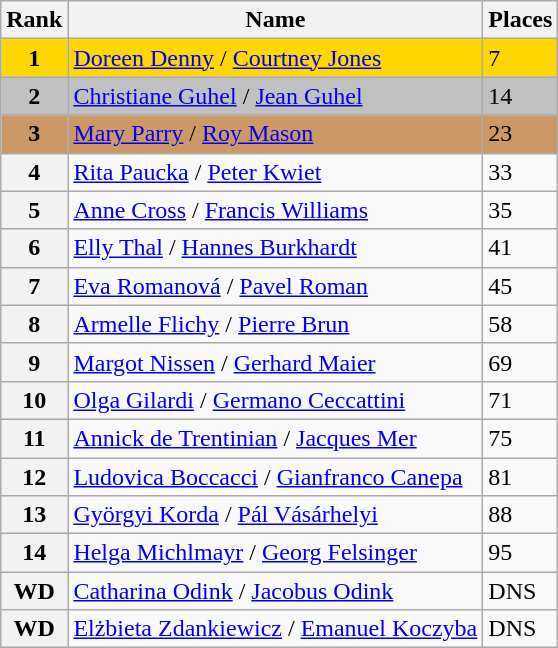<table class="wikitable">
<tr>
<th>Rank</th>
<th>Name</th>
<th>Places</th>
</tr>
<tr bgcolor="gold">
<td align="center"><strong>1</strong></td>
<td> <a href='#'>Doreen Denny</a> / <a href='#'>Courtney Jones</a></td>
<td>7</td>
</tr>
<tr bgcolor="silver">
<td align="center"><strong>2</strong></td>
<td> <a href='#'>Christiane Guhel</a> / <a href='#'>Jean Guhel</a></td>
<td>14</td>
</tr>
<tr bgcolor="cc9966">
<td align="center"><strong>3</strong></td>
<td> <a href='#'>Mary Parry</a> / <a href='#'>Roy Mason</a></td>
<td>23</td>
</tr>
<tr>
<th>4</th>
<td> <a href='#'>Rita Paucka</a> / <a href='#'>Peter Kwiet</a></td>
<td>33</td>
</tr>
<tr>
<th>5</th>
<td> <a href='#'>Anne Cross</a> / <a href='#'>Francis Williams</a></td>
<td>35</td>
</tr>
<tr>
<th>6</th>
<td> <a href='#'>Elly Thal</a> / <a href='#'>Hannes Burkhardt</a></td>
<td>41</td>
</tr>
<tr>
<th>7</th>
<td> <a href='#'>Eva Romanová</a> / <a href='#'>Pavel Roman</a></td>
<td>45</td>
</tr>
<tr>
<th>8</th>
<td> <a href='#'>Armelle Flichy</a> / <a href='#'>Pierre Brun</a></td>
<td>58</td>
</tr>
<tr>
<th>9</th>
<td> <a href='#'>Margot Nissen</a> / <a href='#'>Gerhard Maier</a></td>
<td>69</td>
</tr>
<tr>
<th>10</th>
<td> <a href='#'>Olga Gilardi</a> / <a href='#'>Germano Ceccattini</a></td>
<td>71</td>
</tr>
<tr>
<th>11</th>
<td> <a href='#'>Annick de Trentinian</a> / <a href='#'>Jacques Mer</a></td>
<td>75</td>
</tr>
<tr>
<th>12</th>
<td> <a href='#'>Ludovica Boccacci</a> / <a href='#'>Gianfranco Canepa</a></td>
<td>81</td>
</tr>
<tr>
<th>13</th>
<td> <a href='#'>Györgyi Korda</a> / <a href='#'>Pál Vásárhelyi</a></td>
<td>88</td>
</tr>
<tr>
<th>14</th>
<td> <a href='#'>Helga Michlmayr</a> / <a href='#'>Georg Felsinger</a></td>
<td>95</td>
</tr>
<tr>
<th>WD</th>
<td> <a href='#'>Catharina Odink</a> / <a href='#'>Jacobus Odink</a></td>
<td>DNS</td>
</tr>
<tr>
<th>WD</th>
<td> <a href='#'>Elżbieta Zdankiewicz</a> / <a href='#'>Emanuel Koczyba</a></td>
<td>DNS</td>
</tr>
</table>
